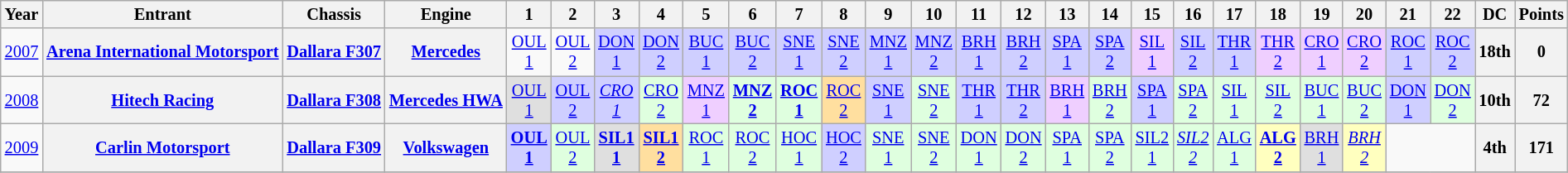<table class="wikitable" style="text-align:center; font-size:85%">
<tr>
<th>Year</th>
<th>Entrant</th>
<th>Chassis</th>
<th>Engine</th>
<th>1</th>
<th>2</th>
<th>3</th>
<th>4</th>
<th>5</th>
<th>6</th>
<th>7</th>
<th>8</th>
<th>9</th>
<th>10</th>
<th>11</th>
<th>12</th>
<th>13</th>
<th>14</th>
<th>15</th>
<th>16</th>
<th>17</th>
<th>18</th>
<th>19</th>
<th>20</th>
<th>21</th>
<th>22</th>
<th>DC</th>
<th>Points</th>
</tr>
<tr>
<td><a href='#'>2007</a></td>
<th nowrap><a href='#'>Arena International Motorsport</a></th>
<th nowrap><a href='#'>Dallara F307</a></th>
<th nowrap><a href='#'>Mercedes</a></th>
<td><a href='#'>OUL<br>1</a></td>
<td><a href='#'>OUL<br>2</a></td>
<td style="background:#CFCFFF;"><a href='#'>DON<br>1</a><br></td>
<td style="background:#CFCFFF;"><a href='#'>DON<br>2</a><br></td>
<td style="background:#CFCFFF;"><a href='#'>BUC<br>1</a><br></td>
<td style="background:#CFCFFF;"><a href='#'>BUC<br>2</a><br></td>
<td style="background:#CFCFFF;"><a href='#'>SNE<br>1</a><br></td>
<td style="background:#CFCFFF;"><a href='#'>SNE<br>2</a><br></td>
<td style="background:#CFCFFF;"><a href='#'>MNZ<br>1</a><br></td>
<td style="background:#CFCFFF;"><a href='#'>MNZ<br>2</a><br></td>
<td style="background:#CFCFFF;"><a href='#'>BRH<br>1</a><br></td>
<td style="background:#CFCFFF;"><a href='#'>BRH<br>2</a><br></td>
<td style="background:#CFCFFF;"><a href='#'>SPA<br>1</a><br></td>
<td style="background:#CFCFFF;"><a href='#'>SPA<br>2</a><br></td>
<td style="background:#EFCFFF;"><a href='#'>SIL<br>1</a><br></td>
<td style="background:#CFCFFF;"><a href='#'>SIL<br>2</a><br></td>
<td style="background:#CFCFFF;"><a href='#'>THR<br>1</a><br></td>
<td style="background:#EFCFFF;"><a href='#'>THR<br>2</a><br></td>
<td style="background:#EFCFFF;"><a href='#'>CRO<br>1</a><br></td>
<td style="background:#EFCFFF;"><a href='#'>CRO<br>2</a><br></td>
<td style="background:#CFCFFF;"><a href='#'>ROC<br>1</a><br></td>
<td style="background:#CFCFFF;"><a href='#'>ROC<br>2</a><br></td>
<th>18th</th>
<th>0</th>
</tr>
<tr>
<td><a href='#'>2008</a></td>
<th nowrap><a href='#'>Hitech Racing</a></th>
<th nowrap><a href='#'>Dallara F308</a></th>
<th nowrap><a href='#'>Mercedes HWA</a></th>
<td style="background:#DFDFDF;"><a href='#'>OUL<br>1</a><br></td>
<td style="background:#CFCFFF;"><a href='#'>OUL<br>2</a><br></td>
<td style="background:#CFCFFF;"><em><a href='#'>CRO<br>1</a></em><br></td>
<td style="background:#DFFFDF;"><a href='#'>CRO<br>2</a><br></td>
<td style="background:#EFCFFF;"><a href='#'>MNZ<br>1</a><br></td>
<td style="background:#DFFFDF;"><strong><a href='#'>MNZ<br>2</a></strong><br></td>
<td style="background:#DFFFDF;"><strong><a href='#'>ROC<br>1</a></strong><br></td>
<td style="background:#FFDF9F;"><a href='#'>ROC<br>2</a><br></td>
<td style="background:#CFCFFF;"><a href='#'>SNE<br>1</a><br></td>
<td style="background:#DFFFDF;"><a href='#'>SNE<br>2</a><br></td>
<td style="background:#CFCFFF;"><a href='#'>THR<br>1</a><br></td>
<td style="background:#CFCFFF;"><a href='#'>THR<br>2</a><br></td>
<td style="background:#EFCFFF;"><a href='#'>BRH<br>1</a><br></td>
<td style="background:#DFFFDF;"><a href='#'>BRH<br>2</a><br></td>
<td style="background:#CFCFFF;"><a href='#'>SPA<br>1</a><br></td>
<td style="background:#DFFFDF;"><a href='#'>SPA<br>2</a><br></td>
<td style="background:#DFFFDF;"><a href='#'>SIL<br>1</a><br></td>
<td style="background:#DFFFDF;"><a href='#'>SIL<br>2</a><br></td>
<td style="background:#DFFFDF;"><a href='#'>BUC<br>1</a><br></td>
<td style="background:#DFFFDF;"><a href='#'>BUC<br>2</a><br></td>
<td style="background:#CFCFFF;"><a href='#'>DON<br>1</a><br></td>
<td style="background:#DFFFDF;"><a href='#'>DON<br>2</a><br></td>
<th>10th</th>
<th>72</th>
</tr>
<tr>
<td><a href='#'>2009</a></td>
<th nowrap><a href='#'>Carlin Motorsport</a></th>
<th nowrap><a href='#'>Dallara F309</a></th>
<th nowrap><a href='#'>Volkswagen</a></th>
<td style="background:#CFCFFF;"><strong><a href='#'>OUL<br>1</a></strong><br></td>
<td style="background:#DFFFDF;"><a href='#'>OUL<br>2</a><br></td>
<td style="background:#DFDFDF;"><strong><a href='#'>SIL1<br>1</a></strong><br></td>
<td style="background:#FFDF9F;"><strong><a href='#'>SIL1<br>2</a></strong><br></td>
<td style="background:#DFFFDF;"><a href='#'>ROC<br>1</a><br></td>
<td style="background:#DFFFDF;"><a href='#'>ROC<br>2</a><br></td>
<td style="background:#DFFFDF;"><a href='#'>HOC<br>1</a><br></td>
<td style="background:#CFCFFF;"><a href='#'>HOC<br>2</a><br></td>
<td style="background:#DFFFDF;"><a href='#'>SNE<br>1</a><br></td>
<td style="background:#DFFFDF;"><a href='#'>SNE<br>2</a><br></td>
<td style="background:#DFFFDF;"><a href='#'>DON<br>1</a><br></td>
<td style="background:#DFFFDF;"><a href='#'>DON<br>2</a><br></td>
<td style="background:#DFFFDF;"><a href='#'>SPA<br>1</a><br></td>
<td style="background:#DFFFDF;"><a href='#'>SPA<br>2</a><br></td>
<td style="background:#DFFFDF;"><a href='#'>SIL2<br>1</a><br></td>
<td style="background:#DFFFDF;"><em><a href='#'>SIL2<br>2</a></em><br></td>
<td style="background:#DFFFDF;"><a href='#'>ALG<br>1</a><br></td>
<td style="background:#FFFFBF;"><strong><a href='#'>ALG<br>2</a></strong><br></td>
<td style="background:#DFDFDF;"><a href='#'>BRH<br>1</a><br></td>
<td style="background:#FFFFBF;"><em><a href='#'>BRH<br>2</a></em><br></td>
<td colspan=2></td>
<th>4th</th>
<th>171</th>
</tr>
<tr>
</tr>
</table>
